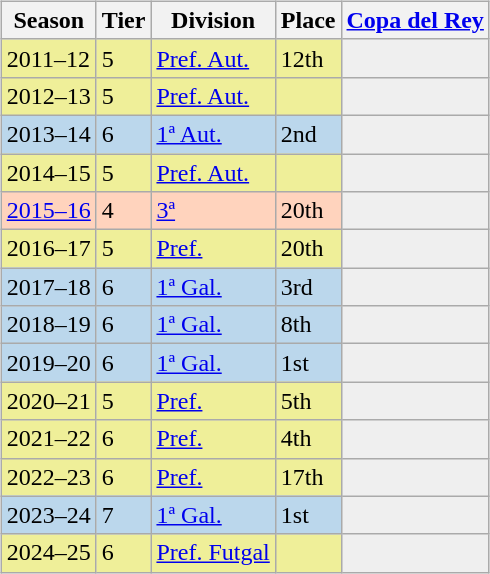<table>
<tr>
<td valign="top" width=0%><br><table class="wikitable">
<tr style="background:#f0f6fa;">
<th>Season</th>
<th>Tier</th>
<th>Division</th>
<th>Place</th>
<th><a href='#'>Copa del Rey</a></th>
</tr>
<tr>
<td style="background:#EFEF99;">2011–12</td>
<td style="background:#EFEF99;">5</td>
<td style="background:#EFEF99;"><a href='#'>Pref. Aut.</a></td>
<td style="background:#EFEF99;">12th</td>
<th style="background:#efefef;"></th>
</tr>
<tr>
<td style="background:#EFEF99;">2012–13</td>
<td style="background:#EFEF99;">5</td>
<td style="background:#EFEF99;"><a href='#'>Pref. Aut.</a></td>
<td style="background:#EFEF99;"></td>
<th style="background:#efefef;"></th>
</tr>
<tr>
<td style="background:#BBD7EC;">2013–14</td>
<td style="background:#BBD7EC;">6</td>
<td style="background:#BBD7EC;"><a href='#'>1ª Aut.</a></td>
<td style="background:#BBD7EC;">2nd</td>
<th style="background:#efefef;"></th>
</tr>
<tr>
<td style="background:#EFEF99;">2014–15</td>
<td style="background:#EFEF99;">5</td>
<td style="background:#EFEF99;"><a href='#'>Pref. Aut.</a></td>
<td style="background:#EFEF99;"></td>
<th style="background:#efefef;"></th>
</tr>
<tr>
<td style="background:#FFD3BD;"><a href='#'>2015–16</a></td>
<td style="background:#FFD3BD;">4</td>
<td style="background:#FFD3BD;"><a href='#'>3ª</a></td>
<td style="background:#FFD3BD;">20th</td>
<td style="background:#efefef;"></td>
</tr>
<tr>
<td style="background:#EFEF99;">2016–17</td>
<td style="background:#EFEF99;">5</td>
<td style="background:#EFEF99;"><a href='#'>Pref.</a></td>
<td style="background:#EFEF99;">20th</td>
<td style="background:#efefef;"></td>
</tr>
<tr>
<td style="background:#BBD7EC;">2017–18</td>
<td style="background:#BBD7EC;">6</td>
<td style="background:#BBD7EC;"><a href='#'>1ª Gal.</a></td>
<td style="background:#BBD7EC;">3rd</td>
<th style="background:#efefef;"></th>
</tr>
<tr>
<td style="background:#BBD7EC;">2018–19</td>
<td style="background:#BBD7EC;">6</td>
<td style="background:#BBD7EC;"><a href='#'>1ª Gal.</a></td>
<td style="background:#BBD7EC;">8th</td>
<th style="background:#efefef;"></th>
</tr>
<tr>
<td style="background:#BBD7EC;">2019–20</td>
<td style="background:#BBD7EC;">6</td>
<td style="background:#BBD7EC;"><a href='#'>1ª Gal.</a></td>
<td style="background:#BBD7EC;">1st</td>
<th style="background:#efefef;"></th>
</tr>
<tr>
<td style="background:#EFEF99;">2020–21</td>
<td style="background:#EFEF99;">5</td>
<td style="background:#EFEF99;"><a href='#'>Pref.</a></td>
<td style="background:#EFEF99;">5th</td>
<td style="background:#efefef;"></td>
</tr>
<tr>
<td style="background:#EFEF99;">2021–22</td>
<td style="background:#EFEF99;">6</td>
<td style="background:#EFEF99;"><a href='#'>Pref.</a></td>
<td style="background:#EFEF99;">4th</td>
<td style="background:#efefef;"></td>
</tr>
<tr>
<td style="background:#EFEF99;">2022–23</td>
<td style="background:#EFEF99;">6</td>
<td style="background:#EFEF99;"><a href='#'>Pref.</a></td>
<td style="background:#EFEF99;">17th</td>
<td style="background:#efefef;"></td>
</tr>
<tr>
<td style="background:#BBD7EC;">2023–24</td>
<td style="background:#BBD7EC;">7</td>
<td style="background:#BBD7EC;"><a href='#'>1ª Gal.</a></td>
<td style="background:#BBD7EC;">1st</td>
<th style="background:#efefef;"></th>
</tr>
<tr>
<td style="background:#EFEF99;">2024–25</td>
<td style="background:#EFEF99;">6</td>
<td style="background:#EFEF99;"><a href='#'>Pref. Futgal</a></td>
<td style="background:#EFEF99;"></td>
<td style="background:#efefef;"></td>
</tr>
</table>
</td>
</tr>
</table>
